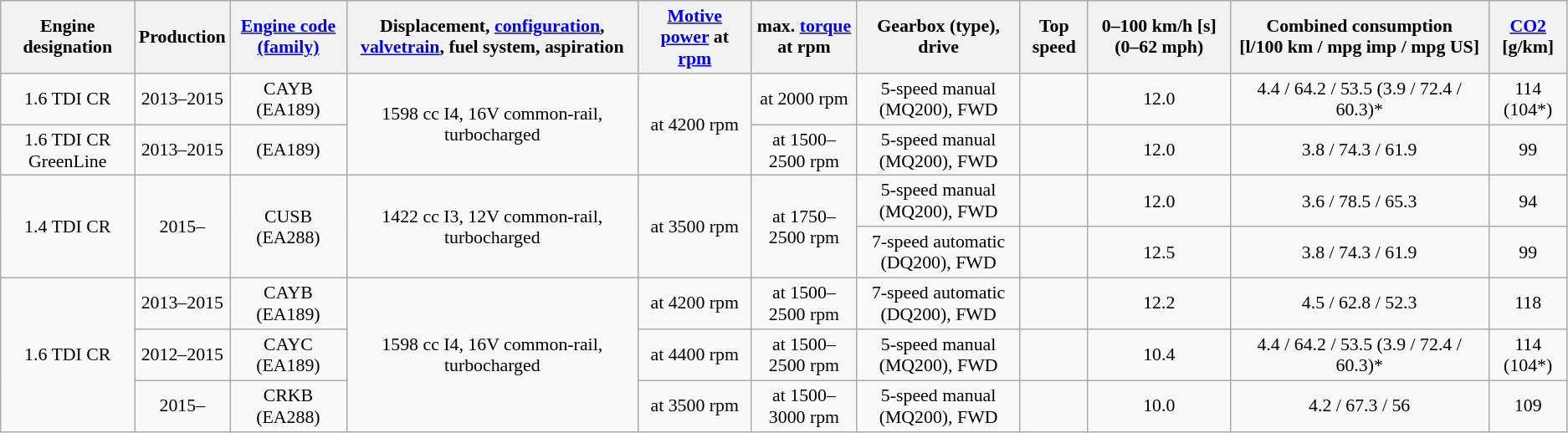<table class="wikitable" style="text-align:center; font-size:91%;">
<tr>
<th>Engine designation</th>
<th>Production</th>
<th><a href='#'>Engine code (family)</a></th>
<th>Displacement, <a href='#'>configuration</a>, <a href='#'>valvetrain</a>, fuel system, aspiration</th>
<th><a href='#'>Motive power</a> at <a href='#'>rpm</a></th>
<th>max. <a href='#'>torque</a> at rpm</th>
<th>Gearbox (type), drive</th>
<th>Top speed</th>
<th>0–100 km/h [s] (0–62 mph)</th>
<th>Combined consumption [l/100 km /  mpg imp / mpg US]</th>
<th><a href='#'>CO2</a> [g/km]</th>
</tr>
<tr>
<td>1.6 TDI CR</td>
<td>2013–2015</td>
<td>CAYB (EA189)</td>
<td rowspan="2">1598 cc I4, 16V common-rail, turbocharged</td>
<td rowspan="2"> at 4200 rpm</td>
<td> at 2000 rpm</td>
<td>5-speed manual (MQ200), FWD</td>
<td></td>
<td>12.0</td>
<td>4.4 / 64.2 / 53.5 (3.9 / 72.4 / 60.3)*</td>
<td>114 (104*)</td>
</tr>
<tr>
<td>1.6 TDI CR GreenLine</td>
<td>2013–2015</td>
<td>(EA189)</td>
<td> at 1500–2500 rpm</td>
<td>5-speed manual (MQ200), FWD</td>
<td></td>
<td>12.0</td>
<td>3.8 / 74.3 / 61.9</td>
<td>99</td>
</tr>
<tr>
<td rowspan="2">1.4 TDI CR</td>
<td rowspan="2">2015–</td>
<td rowspan="2">CUSB (EA288)</td>
<td rowspan="2">1422 cc I3, 12V common-rail, turbocharged</td>
<td rowspan="2"> at 3500 rpm</td>
<td rowspan="2"> at 1750–2500 rpm</td>
<td>5-speed manual (MQ200), FWD</td>
<td></td>
<td>12.0</td>
<td>3.6 / 78.5 / 65.3</td>
<td>94</td>
</tr>
<tr>
<td>7-speed automatic (DQ200), FWD</td>
<td></td>
<td>12.5</td>
<td>3.8 / 74.3 / 61.9</td>
<td>99</td>
</tr>
<tr>
<td rowspan="3">1.6 TDI CR</td>
<td>2013–2015</td>
<td>CAYB (EA189)</td>
<td rowspan="3">1598 cc I4, 16V common-rail, turbocharged</td>
<td> at 4200 rpm</td>
<td> at 1500–2500 rpm</td>
<td>7-speed automatic (DQ200), FWD</td>
<td></td>
<td>12.2</td>
<td>4.5 / 62.8 / 52.3</td>
<td>118</td>
</tr>
<tr>
<td>2012–2015</td>
<td>CAYC (EA189)</td>
<td> at 4400 rpm</td>
<td> at 1500–2500 rpm</td>
<td>5-speed manual (MQ200), FWD</td>
<td></td>
<td>10.4</td>
<td>4.4 / 64.2 / 53.5 (3.9 / 72.4 / 60.3)*</td>
<td>114 (104*)</td>
</tr>
<tr>
<td>2015–</td>
<td>CRKB (EA288)</td>
<td> at 3500 rpm</td>
<td> at 1500–3000 rpm</td>
<td>5-speed manual (MQ200), FWD</td>
<td></td>
<td>10.0</td>
<td>4.2 / 67.3 / 56</td>
<td>109</td>
</tr>
</table>
